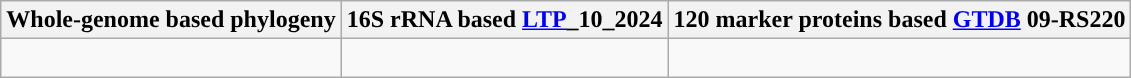<table class="wikitable">
<tr>
<th colspan=1>Whole-genome based phylogeny</th>
<th colspan=1>16S rRNA based <a href='#'>LTP</a>_10_2024</th>
<th colspan=1>120 marker proteins based <a href='#'>GTDB</a> 09-RS220</th>
</tr>
<tr>
<td style="vertical-align:top"><br></td>
<td><br></td>
<td><br></td>
</tr>
</table>
